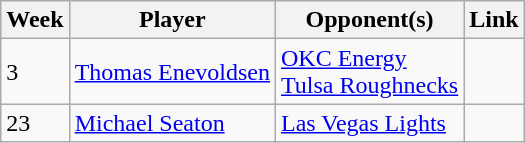<table class=wikitable>
<tr>
<th>Week</th>
<th>Player</th>
<th>Opponent(s)</th>
<th>Link</th>
</tr>
<tr>
<td>3</td>
<td> <a href='#'>Thomas Enevoldsen</a></td>
<td><a href='#'>OKC Energy</a><br><a href='#'>Tulsa Roughnecks</a></td>
<td></td>
</tr>
<tr>
<td>23</td>
<td> <a href='#'>Michael Seaton</a></td>
<td><a href='#'>Las Vegas Lights</a></td>
<td></td>
</tr>
</table>
